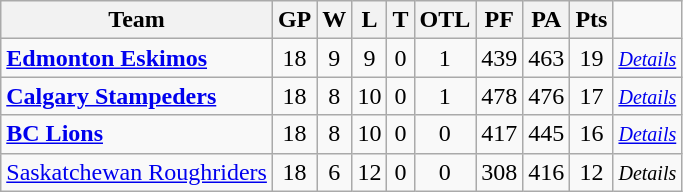<table class="wikitable">
<tr>
<th>Team</th>
<th>GP</th>
<th>W</th>
<th>L</th>
<th>T</th>
<th>OTL</th>
<th>PF</th>
<th>PA</th>
<th>Pts</th>
</tr>
<tr align="center">
<td align="left"><strong><a href='#'>Edmonton Eskimos</a></strong></td>
<td>18</td>
<td>9</td>
<td>9</td>
<td>0</td>
<td>1</td>
<td>439</td>
<td>463</td>
<td>19</td>
<td><small><em><a href='#'>Details</a></em></small></td>
</tr>
<tr align="center">
<td align="left"><strong><a href='#'>Calgary Stampeders</a></strong></td>
<td>18</td>
<td>8</td>
<td>10</td>
<td>0</td>
<td>1</td>
<td>478</td>
<td>476</td>
<td>17</td>
<td><small><em><a href='#'>Details</a></em></small></td>
</tr>
<tr align="center">
<td align="left"><strong><a href='#'>BC Lions</a></strong></td>
<td>18</td>
<td>8</td>
<td>10</td>
<td>0</td>
<td>0</td>
<td>417</td>
<td>445</td>
<td>16</td>
<td><small><em><a href='#'>Details</a></em></small></td>
</tr>
<tr align="center">
<td align="left"><a href='#'>Saskatchewan Roughriders</a></td>
<td>18</td>
<td>6</td>
<td>12</td>
<td>0</td>
<td>0</td>
<td>308</td>
<td>416</td>
<td>12</td>
<td><small><em>Details</em></small></td>
</tr>
</table>
